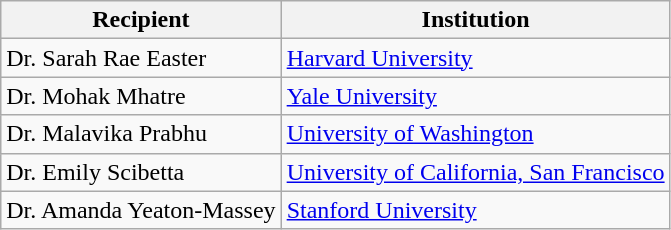<table class="wikitable">
<tr>
<th>Recipient</th>
<th>Institution</th>
</tr>
<tr>
<td>Dr. Sarah Rae Easter</td>
<td><a href='#'>Harvard University</a></td>
</tr>
<tr>
<td>Dr. Mohak Mhatre</td>
<td><a href='#'>Yale University</a></td>
</tr>
<tr>
<td>Dr. Malavika Prabhu</td>
<td><a href='#'>University of Washington</a></td>
</tr>
<tr>
<td>Dr. Emily Scibetta</td>
<td><a href='#'>University of California, San Francisco</a></td>
</tr>
<tr>
<td>Dr. Amanda Yeaton-Massey</td>
<td><a href='#'>Stanford University</a></td>
</tr>
</table>
